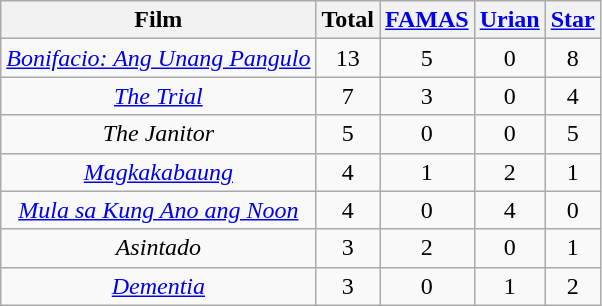<table class="wikitable" style="text-align:center">
<tr>
<th>Film</th>
<th>Total</th>
<th><a href='#'>FAMAS</a></th>
<th><a href='#'>Urian</a></th>
<th><a href='#'>Star</a></th>
</tr>
<tr>
<td><em><a href='#'>Bonifacio: Ang Unang Pangulo</a></em></td>
<td>13</td>
<td>5</td>
<td>0</td>
<td>8</td>
</tr>
<tr>
<td><em><a href='#'>The Trial</a></em></td>
<td>7</td>
<td>3</td>
<td>0</td>
<td>4</td>
</tr>
<tr>
<td><em>The Janitor</em></td>
<td>5</td>
<td>0</td>
<td>0</td>
<td>5</td>
</tr>
<tr>
<td><em><a href='#'>Magkakabaung</a></em></td>
<td>4</td>
<td>1</td>
<td>2</td>
<td>1</td>
</tr>
<tr>
<td><em><a href='#'>Mula sa Kung Ano ang Noon</a></em></td>
<td>4</td>
<td>0</td>
<td>4</td>
<td>0</td>
</tr>
<tr>
<td><em>Asintado</em></td>
<td>3</td>
<td>2</td>
<td>0</td>
<td>1</td>
</tr>
<tr>
<td><em><a href='#'>Dementia</a></em></td>
<td>3</td>
<td>0</td>
<td>1</td>
<td>2</td>
</tr>
</table>
